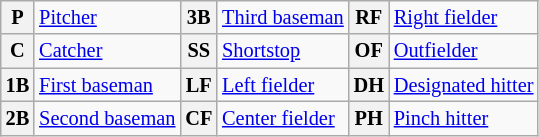<table class="wikitable plainrowheaders" style="font-size:85%">
<tr>
<th scope="row" style="text-align:center">P</th>
<td><a href='#'>Pitcher</a></td>
<th scope="row" style="text-align:center">3B</th>
<td><a href='#'>Third baseman</a></td>
<th scope="row" style="text-align:center">RF</th>
<td><a href='#'>Right fielder</a></td>
</tr>
<tr>
<th scope="row" style="text-align:center">C</th>
<td><a href='#'>Catcher</a></td>
<th scope="row" style="text-align:center">SS</th>
<td><a href='#'>Shortstop</a></td>
<th scope="row" style="text-align:center">OF</th>
<td><a href='#'>Outfielder</a></td>
</tr>
<tr>
<th scope="row" style="text-align:center">1B</th>
<td><a href='#'>First baseman</a></td>
<th scope="row" style="text-align:center">LF</th>
<td><a href='#'>Left fielder</a></td>
<th scope="row" style="text-align:center">DH</th>
<td><a href='#'>Designated hitter</a></td>
</tr>
<tr>
<th scope="row" style="text-align:center">2B</th>
<td><a href='#'>Second baseman</a></td>
<th scope="row" style="text-align:center">CF</th>
<td><a href='#'>Center fielder</a></td>
<th scope="row" style="text-align:center">PH</th>
<td><a href='#'>Pinch hitter</a></td>
</tr>
</table>
